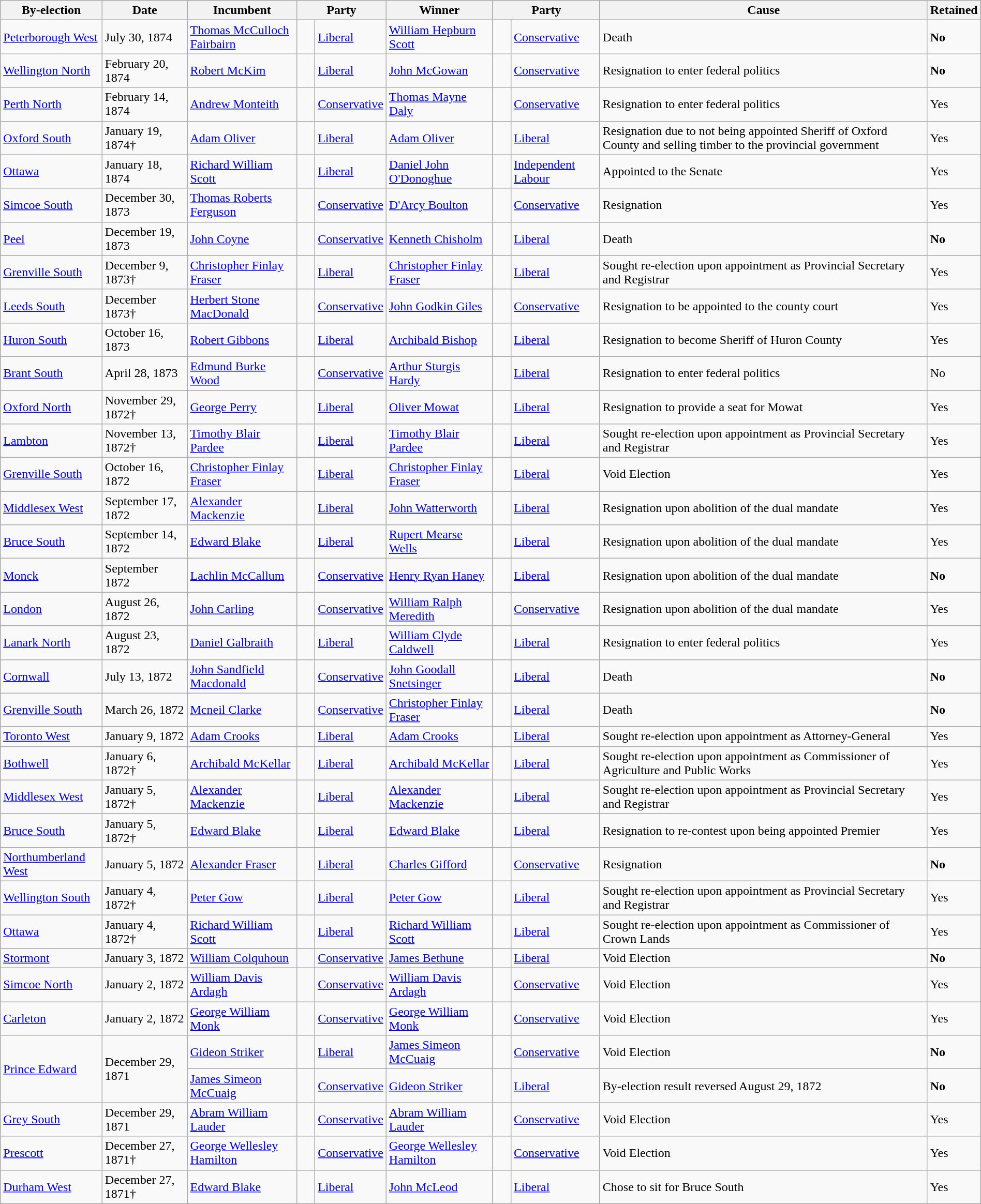<table class=wikitable style="width:100%">
<tr>
<th>By-election</th>
<th>Date</th>
<th>Incumbent</th>
<th colspan=2>Party</th>
<th>Winner</th>
<th colspan=2>Party</th>
<th>Cause</th>
<th>Retained</th>
</tr>
<tr>
<td><a href='#'>Peterborough West</a></td>
<td>July 30, 1874</td>
<td><a href='#'>Thomas McCulloch Fairbairn</a></td>
<td>    </td>
<td><a href='#'>Liberal</a></td>
<td><a href='#'>William Hepburn Scott</a></td>
<td>    </td>
<td><a href='#'>Conservative</a></td>
<td>Death</td>
<td><strong>No</strong></td>
</tr>
<tr>
<td><a href='#'>Wellington North</a></td>
<td>February 20, 1874</td>
<td><a href='#'>Robert McKim</a></td>
<td>    </td>
<td><a href='#'>Liberal</a></td>
<td><a href='#'>John McGowan</a></td>
<td>    </td>
<td><a href='#'>Conservative</a></td>
<td>Resignation to enter federal politics</td>
<td><strong>No</strong></td>
</tr>
<tr>
<td><a href='#'>Perth North</a></td>
<td>February 14, 1874</td>
<td><a href='#'>Andrew Monteith</a></td>
<td>    </td>
<td><a href='#'>Conservative</a></td>
<td><a href='#'>Thomas Mayne Daly</a></td>
<td>    </td>
<td><a href='#'>Conservative</a></td>
<td>Resignation to enter federal politics</td>
<td>Yes</td>
</tr>
<tr>
<td><a href='#'>Oxford South</a></td>
<td>January 19, 1874†</td>
<td><a href='#'>Adam Oliver</a></td>
<td>    </td>
<td><a href='#'>Liberal</a></td>
<td><a href='#'>Adam Oliver</a></td>
<td>    </td>
<td><a href='#'>Liberal</a></td>
<td>Resignation due to not being appointed Sheriff of Oxford County and selling timber to the provincial government</td>
<td>Yes</td>
</tr>
<tr>
<td><a href='#'>Ottawa</a></td>
<td>January 18, 1874</td>
<td><a href='#'>Richard William Scott</a></td>
<td>    </td>
<td><a href='#'>Liberal</a></td>
<td><a href='#'>Daniel John O'Donoghue</a></td>
<td>   </td>
<td><a href='#'>Independent Labour</a></td>
<td>Appointed to the Senate</td>
<td>Yes</td>
</tr>
<tr>
<td><a href='#'>Simcoe South</a></td>
<td>December 30, 1873</td>
<td><a href='#'>Thomas Roberts Ferguson</a></td>
<td>    </td>
<td><a href='#'>Conservative</a></td>
<td><a href='#'>D'Arcy Boulton</a></td>
<td>    </td>
<td><a href='#'>Conservative</a></td>
<td>Resignation</td>
<td>Yes</td>
</tr>
<tr>
<td><a href='#'>Peel</a></td>
<td>December 19, 1873</td>
<td><a href='#'>John Coyne</a></td>
<td>    </td>
<td><a href='#'>Conservative</a></td>
<td><a href='#'>Kenneth Chisholm</a></td>
<td>    </td>
<td><a href='#'>Liberal</a></td>
<td>Death</td>
<td><strong>No</strong></td>
</tr>
<tr>
<td><a href='#'>Grenville South</a></td>
<td>December 9, 1873†</td>
<td><a href='#'>Christopher Finlay Fraser</a></td>
<td>    </td>
<td><a href='#'>Liberal</a></td>
<td><a href='#'>Christopher Finlay Fraser</a></td>
<td>    </td>
<td><a href='#'>Liberal</a></td>
<td>Sought re-election upon appointment as Provincial Secretary and Registrar</td>
<td>Yes</td>
</tr>
<tr>
<td><a href='#'>Leeds South</a></td>
<td>December 1873†</td>
<td><a href='#'>Herbert Stone MacDonald</a></td>
<td>    </td>
<td><a href='#'>Conservative</a></td>
<td><a href='#'>John Godkin Giles</a></td>
<td>    </td>
<td><a href='#'>Conservative</a></td>
<td>Resignation to be appointed to the county court</td>
<td>Yes</td>
</tr>
<tr>
<td><a href='#'>Huron South</a></td>
<td>October 16, 1873</td>
<td><a href='#'>Robert Gibbons</a></td>
<td>    </td>
<td><a href='#'>Liberal</a></td>
<td><a href='#'>Archibald Bishop</a></td>
<td>    </td>
<td><a href='#'>Liberal</a></td>
<td>Resignation to become Sheriff of Huron County</td>
<td>Yes</td>
</tr>
<tr>
<td><a href='#'>Brant South</a></td>
<td>April 28, 1873</td>
<td><a href='#'>Edmund Burke Wood</a></td>
<td>    </td>
<td><a href='#'>Conservative</a></td>
<td><a href='#'>Arthur Sturgis Hardy</a></td>
<td>    </td>
<td><a href='#'>Liberal</a></td>
<td>Resignation to enter federal politics</td>
<td>No</td>
</tr>
<tr>
<td><a href='#'>Oxford North</a></td>
<td>November 29, 1872†</td>
<td><a href='#'>George Perry</a></td>
<td>    </td>
<td><a href='#'>Liberal</a></td>
<td><a href='#'>Oliver Mowat</a></td>
<td>    </td>
<td><a href='#'>Liberal</a></td>
<td>Resignation to provide a seat for Mowat</td>
<td>Yes</td>
</tr>
<tr>
<td><a href='#'>Lambton</a></td>
<td>November 13, 1872†</td>
<td><a href='#'>Timothy Blair Pardee</a></td>
<td>    </td>
<td><a href='#'>Liberal</a></td>
<td><a href='#'>Timothy Blair Pardee</a></td>
<td>    </td>
<td><a href='#'>Liberal</a></td>
<td>Sought re-election upon appointment as Provincial Secretary and Registrar</td>
<td>Yes</td>
</tr>
<tr>
<td><a href='#'>Grenville South</a></td>
<td>October 16, 1872</td>
<td><a href='#'>Christopher Finlay Fraser</a></td>
<td>    </td>
<td><a href='#'>Liberal</a></td>
<td><a href='#'>Christopher Finlay Fraser</a></td>
<td>    </td>
<td><a href='#'>Liberal</a></td>
<td>Void Election</td>
<td>Yes</td>
</tr>
<tr>
<td><a href='#'>Middlesex West</a></td>
<td>September 17, 1872</td>
<td><a href='#'>Alexander Mackenzie</a></td>
<td>    </td>
<td><a href='#'>Liberal</a></td>
<td><a href='#'>John Watterworth</a></td>
<td>    </td>
<td><a href='#'>Liberal</a></td>
<td>Resignation upon abolition of the dual mandate</td>
<td>Yes</td>
</tr>
<tr>
<td><a href='#'>Bruce South</a></td>
<td>September 14, 1872</td>
<td><a href='#'>Edward Blake</a></td>
<td>    </td>
<td><a href='#'>Liberal</a></td>
<td><a href='#'>Rupert Mearse Wells</a></td>
<td>    </td>
<td><a href='#'>Liberal</a></td>
<td>Resignation upon abolition of the dual mandate</td>
<td>Yes</td>
</tr>
<tr>
<td><a href='#'>Monck</a></td>
<td>September 1872</td>
<td><a href='#'>Lachlin McCallum</a></td>
<td>    </td>
<td><a href='#'>Conservative</a></td>
<td><a href='#'>Henry Ryan Haney</a></td>
<td>    </td>
<td><a href='#'>Liberal</a></td>
<td>Resignation upon abolition of the dual mandate</td>
<td><strong>No</strong></td>
</tr>
<tr>
<td><a href='#'>London</a></td>
<td>August 26, 1872</td>
<td><a href='#'>John Carling</a></td>
<td>    </td>
<td><a href='#'>Conservative</a></td>
<td><a href='#'>William Ralph Meredith</a></td>
<td>    </td>
<td><a href='#'>Conservative</a></td>
<td>Resignation upon abolition of the dual mandate</td>
<td>Yes</td>
</tr>
<tr>
<td><a href='#'>Lanark North</a></td>
<td>August 23, 1872</td>
<td><a href='#'>Daniel Galbraith</a></td>
<td>    </td>
<td><a href='#'>Liberal</a></td>
<td><a href='#'>William Clyde Caldwell</a></td>
<td>    </td>
<td><a href='#'>Liberal</a></td>
<td>Resignation to enter federal politics</td>
<td>Yes</td>
</tr>
<tr>
<td><a href='#'>Cornwall</a></td>
<td>July 13, 1872</td>
<td><a href='#'>John Sandfield Macdonald</a></td>
<td>    </td>
<td><a href='#'>Conservative</a></td>
<td><a href='#'>John Goodall Snetsinger</a></td>
<td>    </td>
<td><a href='#'>Liberal</a></td>
<td>Death</td>
<td><strong>No</strong></td>
</tr>
<tr>
<td><a href='#'>Grenville South</a></td>
<td>March 26, 1872</td>
<td><a href='#'>Mcneil Clarke</a></td>
<td>    </td>
<td><a href='#'>Conservative</a></td>
<td><a href='#'>Christopher Finlay Fraser</a></td>
<td>    </td>
<td><a href='#'>Liberal</a></td>
<td>Death</td>
<td><strong>No</strong></td>
</tr>
<tr>
<td><a href='#'>Toronto West</a></td>
<td>January 9, 1872</td>
<td><a href='#'>Adam Crooks</a></td>
<td>    </td>
<td><a href='#'>Liberal</a></td>
<td><a href='#'>Adam Crooks</a></td>
<td>    </td>
<td><a href='#'>Liberal</a></td>
<td>Sought re-election upon appointment as Attorney-General</td>
<td>Yes</td>
</tr>
<tr>
<td><a href='#'>Bothwell</a></td>
<td>January 6, 1872†</td>
<td><a href='#'>Archibald McKellar</a></td>
<td>    </td>
<td><a href='#'>Liberal</a></td>
<td><a href='#'>Archibald McKellar</a></td>
<td>    </td>
<td><a href='#'>Liberal</a></td>
<td>Sought re-election upon appointment as Commissioner of Agriculture and Public Works</td>
<td>Yes</td>
</tr>
<tr>
<td><a href='#'>Middlesex West</a></td>
<td>January 5, 1872†</td>
<td><a href='#'>Alexander Mackenzie</a></td>
<td>    </td>
<td><a href='#'>Liberal</a></td>
<td><a href='#'>Alexander Mackenzie</a></td>
<td>    </td>
<td><a href='#'>Liberal</a></td>
<td>Sought re-election upon appointment as Provincial Secretary and Registrar</td>
<td>Yes</td>
</tr>
<tr>
<td><a href='#'>Bruce South</a></td>
<td>January 5, 1872†</td>
<td><a href='#'>Edward Blake</a></td>
<td>    </td>
<td><a href='#'>Liberal</a></td>
<td><a href='#'>Edward Blake</a></td>
<td>    </td>
<td><a href='#'>Liberal</a></td>
<td>Resignation to re-contest upon being appointed Premier</td>
<td>Yes</td>
</tr>
<tr>
<td><a href='#'>Northumberland West</a></td>
<td>January 5, 1872</td>
<td><a href='#'>Alexander Fraser</a></td>
<td>    </td>
<td><a href='#'>Liberal</a></td>
<td><a href='#'>Charles Gifford</a></td>
<td>    </td>
<td><a href='#'>Conservative</a></td>
<td>Resignation</td>
<td><strong>No</strong></td>
</tr>
<tr>
<td><a href='#'>Wellington South</a></td>
<td>January 4, 1872†</td>
<td><a href='#'>Peter Gow</a></td>
<td>    </td>
<td><a href='#'>Liberal</a></td>
<td><a href='#'>Peter Gow</a></td>
<td>    </td>
<td><a href='#'>Liberal</a></td>
<td>Sought re-election upon appointment as Provincial Secretary and Registrar</td>
<td>Yes</td>
</tr>
<tr>
<td><a href='#'>Ottawa</a></td>
<td>January 4, 1872†</td>
<td><a href='#'>Richard William Scott</a></td>
<td>    </td>
<td><a href='#'>Liberal</a></td>
<td><a href='#'>Richard William Scott</a></td>
<td>    </td>
<td><a href='#'>Liberal</a></td>
<td>Sought re-election upon appointment as Commissioner of Crown Lands</td>
<td>Yes</td>
</tr>
<tr>
<td><a href='#'>Stormont</a></td>
<td>January 3, 1872</td>
<td><a href='#'>William Colquhoun</a></td>
<td>    </td>
<td><a href='#'>Conservative</a></td>
<td><a href='#'>James Bethune</a></td>
<td>    </td>
<td><a href='#'>Liberal</a></td>
<td>Void Election</td>
<td><strong>No</strong></td>
</tr>
<tr>
<td><a href='#'>Simcoe North</a></td>
<td>January 2, 1872</td>
<td><a href='#'>William Davis Ardagh</a></td>
<td>    </td>
<td><a href='#'>Conservative</a></td>
<td><a href='#'>William Davis Ardagh</a></td>
<td>    </td>
<td><a href='#'>Conservative</a></td>
<td>Void Election</td>
<td>Yes</td>
</tr>
<tr>
<td><a href='#'>Carleton</a></td>
<td>January 2, 1872</td>
<td><a href='#'>George William Monk</a></td>
<td>    </td>
<td><a href='#'>Conservative</a></td>
<td><a href='#'>George William Monk</a></td>
<td>    </td>
<td><a href='#'>Conservative</a></td>
<td>Void Election</td>
<td>Yes</td>
</tr>
<tr>
<td rowspan=2><a href='#'>Prince Edward</a></td>
<td rowspan=2>December 29, 1871</td>
<td><a href='#'>Gideon Striker</a></td>
<td>    </td>
<td><a href='#'>Liberal</a></td>
<td><a href='#'>James Simeon McCuaig</a></td>
<td>    </td>
<td><a href='#'>Conservative</a></td>
<td>Void Election</td>
<td><strong>No</strong></td>
</tr>
<tr>
<td><a href='#'>James Simeon McCuaig</a></td>
<td>    </td>
<td><a href='#'>Conservative</a></td>
<td><a href='#'>Gideon Striker</a></td>
<td>    </td>
<td><a href='#'>Liberal</a></td>
<td>By-election result reversed August 29, 1872</td>
<td><strong>No</strong></td>
</tr>
<tr>
<td><a href='#'>Grey South</a></td>
<td>December 29, 1871</td>
<td><a href='#'>Abram William Lauder</a></td>
<td>    </td>
<td><a href='#'>Conservative</a></td>
<td><a href='#'>Abram William Lauder</a></td>
<td>    </td>
<td><a href='#'>Conservative</a></td>
<td>Void Election</td>
<td>Yes</td>
</tr>
<tr>
<td><a href='#'>Prescott</a></td>
<td>December 27, 1871†</td>
<td><a href='#'>George Wellesley Hamilton</a></td>
<td>    </td>
<td><a href='#'>Conservative</a></td>
<td><a href='#'>George Wellesley Hamilton</a></td>
<td>    </td>
<td><a href='#'>Conservative</a></td>
<td>Void Election</td>
<td>Yes</td>
</tr>
<tr>
<td><a href='#'>Durham West</a></td>
<td>December 27, 1871†</td>
<td><a href='#'>Edward Blake</a></td>
<td>    </td>
<td><a href='#'>Liberal</a></td>
<td><a href='#'>John McLeod</a></td>
<td>    </td>
<td><a href='#'>Liberal</a></td>
<td>Chose to sit for Bruce South</td>
<td>Yes</td>
</tr>
</table>
